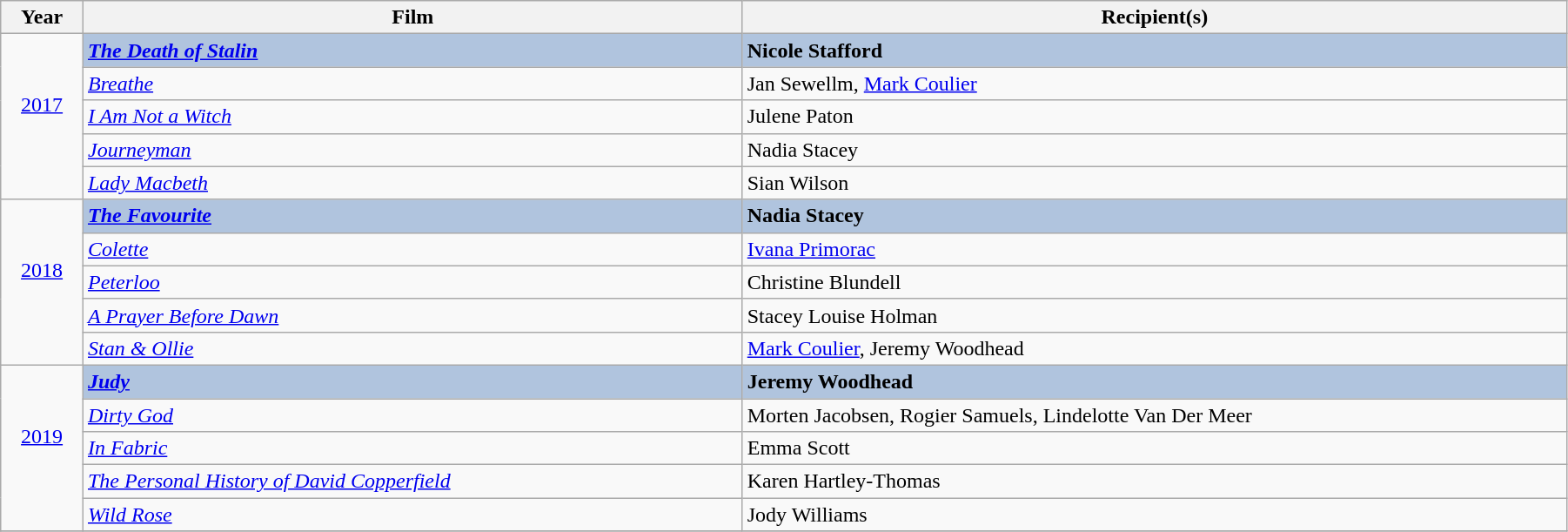<table class="wikitable" width="95%" cellpadding="5">
<tr>
<th width="5%">Year</th>
<th width="40%">Film</th>
<th width="50%">Recipient(s)</th>
</tr>
<tr>
<td rowspan="5" style="text-align:center;"><a href='#'>2017</a> <br><br></td>
<td style="background:#B0C4DE"><strong><em><a href='#'>The Death of Stalin</a></em></strong></td>
<td style="background:#B0C4DE"><strong>Nicole Stafford</strong></td>
</tr>
<tr>
<td><em><a href='#'>Breathe</a></em></td>
<td>Jan Sewellm, <a href='#'>Mark Coulier</a></td>
</tr>
<tr>
<td><em><a href='#'>I Am Not a Witch</a></em></td>
<td>Julene Paton</td>
</tr>
<tr>
<td><em><a href='#'>Journeyman</a></em></td>
<td>Nadia Stacey</td>
</tr>
<tr>
<td><em><a href='#'>Lady Macbeth</a></em></td>
<td>Sian Wilson</td>
</tr>
<tr>
<td rowspan="5" style="text-align:center;"><a href='#'>2018</a> <br><br></td>
<td style="background:#B0C4DE"><strong><em><a href='#'>The Favourite</a></em></strong></td>
<td style="background:#B0C4DE"><strong>Nadia Stacey</strong></td>
</tr>
<tr>
<td><em><a href='#'>Colette</a></em></td>
<td><a href='#'>Ivana Primorac</a></td>
</tr>
<tr>
<td><em><a href='#'>Peterloo</a></em></td>
<td>Christine Blundell</td>
</tr>
<tr>
<td><em><a href='#'>A Prayer Before Dawn</a></em></td>
<td>Stacey Louise Holman</td>
</tr>
<tr>
<td><em><a href='#'>Stan & Ollie</a></em></td>
<td><a href='#'>Mark Coulier</a>, Jeremy Woodhead</td>
</tr>
<tr>
<td rowspan="5" style="text-align:center;"><a href='#'>2019</a> <br><br></td>
<td style="background:#B0C4DE"><strong><em><a href='#'>Judy</a></em></strong></td>
<td style="background:#B0C4DE"><strong>Jeremy Woodhead</strong></td>
</tr>
<tr>
<td><em><a href='#'>Dirty God</a></em></td>
<td>Morten Jacobsen, Rogier Samuels, Lindelotte Van Der Meer</td>
</tr>
<tr>
<td><em><a href='#'>In Fabric</a></em></td>
<td>Emma Scott</td>
</tr>
<tr>
<td><em><a href='#'>The Personal History of David Copperfield</a></em></td>
<td>Karen Hartley-Thomas</td>
</tr>
<tr>
<td><em><a href='#'>Wild Rose</a></em></td>
<td>Jody Williams</td>
</tr>
<tr>
</tr>
</table>
